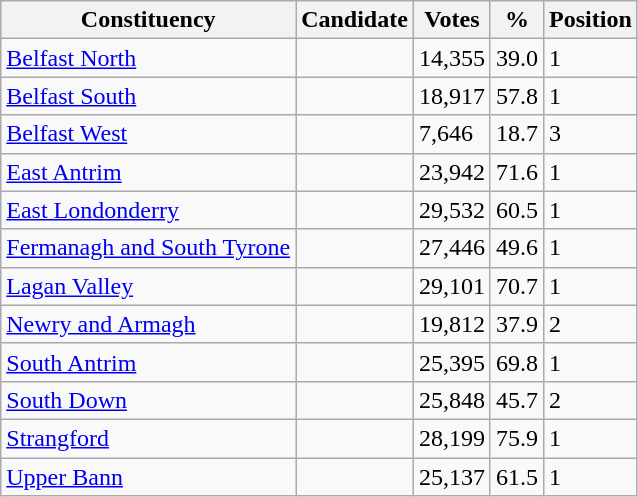<table class="wikitable sortable">
<tr>
<th>Constituency</th>
<th>Candidate</th>
<th>Votes</th>
<th>%</th>
<th>Position</th>
</tr>
<tr>
<td><a href='#'>Belfast North</a></td>
<td></td>
<td>14,355</td>
<td>39.0</td>
<td>1</td>
</tr>
<tr>
<td><a href='#'>Belfast South</a></td>
<td></td>
<td>18,917</td>
<td>57.8</td>
<td>1</td>
</tr>
<tr>
<td><a href='#'>Belfast West</a></td>
<td></td>
<td>7,646</td>
<td>18.7</td>
<td>3</td>
</tr>
<tr>
<td><a href='#'>East Antrim</a></td>
<td></td>
<td>23,942</td>
<td>71.6</td>
<td>1</td>
</tr>
<tr>
<td><a href='#'>East Londonderry</a></td>
<td></td>
<td>29,532</td>
<td>60.5</td>
<td>1</td>
</tr>
<tr>
<td><a href='#'>Fermanagh and South Tyrone</a></td>
<td></td>
<td>27,446</td>
<td>49.6</td>
<td>1</td>
</tr>
<tr>
<td><a href='#'>Lagan Valley</a></td>
<td></td>
<td>29,101</td>
<td>70.7</td>
<td>1</td>
</tr>
<tr>
<td><a href='#'>Newry and Armagh</a></td>
<td></td>
<td>19,812</td>
<td>37.9</td>
<td>2</td>
</tr>
<tr>
<td><a href='#'>South Antrim</a></td>
<td></td>
<td>25,395</td>
<td>69.8</td>
<td>1</td>
</tr>
<tr>
<td><a href='#'>South Down</a></td>
<td></td>
<td>25,848</td>
<td>45.7</td>
<td>2</td>
</tr>
<tr>
<td><a href='#'>Strangford</a></td>
<td></td>
<td>28,199</td>
<td>75.9</td>
<td>1</td>
</tr>
<tr>
<td><a href='#'>Upper Bann</a></td>
<td></td>
<td>25,137</td>
<td>61.5</td>
<td>1</td>
</tr>
</table>
